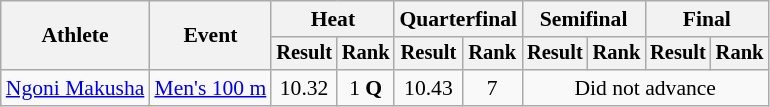<table class="wikitable" style="font-size:90%">
<tr>
<th rowspan="2">Athlete</th>
<th rowspan="2">Event</th>
<th colspan="2">Heat</th>
<th colspan="2">Quarterfinal</th>
<th colspan="2">Semifinal</th>
<th colspan="2">Final</th>
</tr>
<tr style="font-size:95%">
<th>Result</th>
<th>Rank</th>
<th>Result</th>
<th>Rank</th>
<th>Result</th>
<th>Rank</th>
<th>Result</th>
<th>Rank</th>
</tr>
<tr align=center>
<td align=left><a href='#'>Ngoni Makusha</a></td>
<td align=left><a href='#'>Men's 100 m</a></td>
<td>10.32</td>
<td>1 <strong>Q</strong></td>
<td>10.43</td>
<td>7</td>
<td colspan="4">Did not advance</td>
</tr>
</table>
